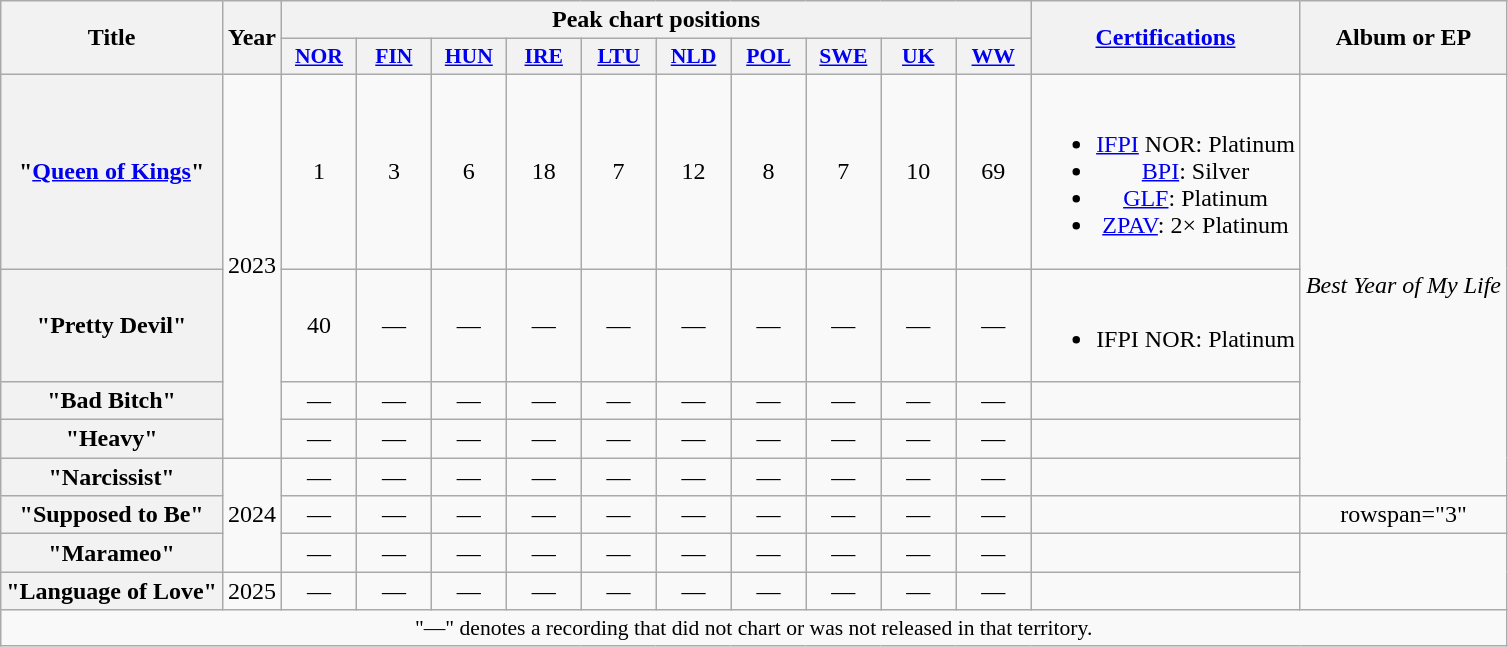<table class="wikitable plainrowheaders" style="text-align:center;">
<tr>
<th scope="col" rowspan="2">Title</th>
<th scope="col" rowspan="2">Year</th>
<th scope="col" colspan="10">Peak chart positions</th>
<th scope="col" rowspan="2"><a href='#'>Certifications</a></th>
<th scope="col" rowspan="2">Album or EP</th>
</tr>
<tr>
<th style="width:3em;font-size:90%;"><a href='#'>NOR</a><br></th>
<th style="width:3em;font-size:90%;"><a href='#'>FIN</a><br></th>
<th style="width:3em;font-size:90%;"><a href='#'>HUN</a><br></th>
<th style="width:3em;font-size:90%;"><a href='#'>IRE</a><br></th>
<th style="width:3em;font-size:90%;"><a href='#'>LTU</a><br></th>
<th style="width:3em;font-size:90%;"><a href='#'>NLD</a><br></th>
<th style="width:3em;font-size:90%;"><a href='#'>POL</a><br></th>
<th style="width:3em;font-size:90%;"><a href='#'>SWE</a><br></th>
<th style="width:3em;font-size:90%;"><a href='#'>UK</a><br></th>
<th style="width:3em;font-size:90%;"><a href='#'>WW</a><br></th>
</tr>
<tr>
<th scope="row">"<a href='#'>Queen of Kings</a>"</th>
<td rowspan="4">2023</td>
<td>1</td>
<td>3</td>
<td>6</td>
<td>18</td>
<td>7</td>
<td>12</td>
<td>8</td>
<td>7</td>
<td>10</td>
<td>69</td>
<td><br><ul><li><a href='#'>IFPI</a> NOR: Platinum</li><li><a href='#'>BPI</a>: Silver</li><li><a href='#'>GLF</a>: Platinum</li><li><a href='#'>ZPAV</a>: 2× Platinum</li></ul></td>
<td rowspan="5"><em>Best Year of My Life</em></td>
</tr>
<tr>
<th scope="row">"Pretty Devil"</th>
<td>40</td>
<td>—</td>
<td>—</td>
<td>—</td>
<td>—</td>
<td>—</td>
<td>—</td>
<td>—</td>
<td>—</td>
<td>—</td>
<td><br><ul><li>IFPI NOR: Platinum</li></ul></td>
</tr>
<tr>
<th scope="row">"Bad Bitch"</th>
<td>—</td>
<td>—</td>
<td>—</td>
<td>—</td>
<td>—</td>
<td>—</td>
<td>—</td>
<td>—</td>
<td>—</td>
<td>—</td>
<td></td>
</tr>
<tr>
<th scope="row">"Heavy"</th>
<td>—</td>
<td>—</td>
<td>—</td>
<td>—</td>
<td>—</td>
<td>—</td>
<td>—</td>
<td>—</td>
<td>—</td>
<td>—</td>
<td></td>
</tr>
<tr>
<th scope="row">"Narcissist"</th>
<td rowspan="3">2024</td>
<td>—</td>
<td>—</td>
<td>—</td>
<td>—</td>
<td>—</td>
<td>—</td>
<td>—</td>
<td>—</td>
<td>—</td>
<td>—</td>
<td></td>
</tr>
<tr>
<th scope="row">"Supposed to Be"</th>
<td>—</td>
<td>—</td>
<td>—</td>
<td>—</td>
<td>—</td>
<td>—</td>
<td>—</td>
<td>—</td>
<td>—</td>
<td>—</td>
<td></td>
<td>rowspan="3" </td>
</tr>
<tr>
<th scope="row">"Marameo"</th>
<td>—</td>
<td>—</td>
<td>—</td>
<td>—</td>
<td>—</td>
<td>—</td>
<td>—</td>
<td>—</td>
<td>—</td>
<td>—</td>
<td></td>
</tr>
<tr>
<th scope="row">"Language of Love"</th>
<td rowspan="1">2025</td>
<td>—</td>
<td>—</td>
<td>—</td>
<td>—</td>
<td>—</td>
<td>—</td>
<td>—</td>
<td>—</td>
<td>—</td>
<td>—</td>
<td></td>
</tr>
<tr>
<td colspan="15" style="font-size:90%">"—" denotes a recording that did not chart or was not released in that territory.</td>
</tr>
</table>
